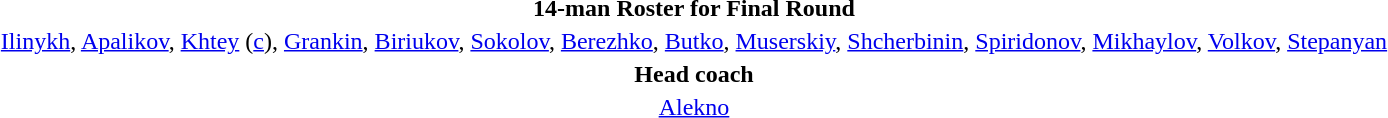<table style="text-align: center; margin-top: 2em; margin-left: auto; margin-right: auto">
<tr>
<td><strong>14-man Roster for Final Round</strong></td>
</tr>
<tr>
<td><a href='#'>Ilinykh</a>, <a href='#'>Apalikov</a>, <a href='#'>Khtey</a> (<a href='#'>c</a>), <a href='#'>Grankin</a>, <a href='#'>Biriukov</a>, <a href='#'>Sokolov</a>, <a href='#'>Berezhko</a>, <a href='#'>Butko</a>, <a href='#'>Muserskiy</a>, <a href='#'>Shcherbinin</a>, <a href='#'>Spiridonov</a>, <a href='#'>Mikhaylov</a>, <a href='#'>Volkov</a>, <a href='#'>Stepanyan</a></td>
</tr>
<tr>
<td><strong>Head coach</strong></td>
</tr>
<tr>
<td><a href='#'>Alekno</a></td>
</tr>
</table>
